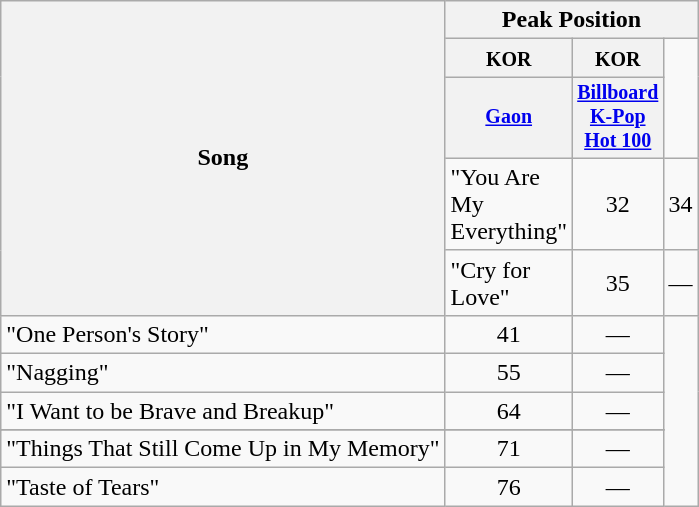<table class="wikitable sortable" style="text-align:center;">
<tr>
<th rowspan="5">Song</th>
<th colspan="5">Peak Position</th>
</tr>
<tr>
<th width="30"><small>KOR</small></th>
<th width="30"><small>KOR</small></th>
</tr>
<tr style="font-size:smaller;">
<th><a href='#'>Gaon</a></th>
<th><a href='#'>Billboard</a><br><a href='#'>K-Pop Hot 100</a></th>
</tr>
<tr>
<td align="left">"You Are My Everything"</td>
<td>32</td>
<td>34</td>
</tr>
<tr>
<td align="left">"Cry for Love"</td>
<td>35</td>
<td>—</td>
</tr>
<tr>
<td align="left">"One Person's Story"</td>
<td>41</td>
<td>—</td>
</tr>
<tr>
<td align="left">"Nagging"</td>
<td>55</td>
<td>—</td>
</tr>
<tr>
<td align="left">"I Want to be Brave and Breakup"</td>
<td>64</td>
<td>—</td>
</tr>
<tr>
</tr>
<tr>
<td align="left">"Things That Still Come Up in My Memory"</td>
<td>71</td>
<td>—</td>
</tr>
<tr>
<td align="left">"Taste of Tears"</td>
<td>76</td>
<td>—</td>
</tr>
</table>
